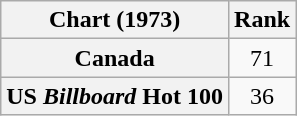<table class="wikitable sortable plainrowheaders" style="text-align:center">
<tr>
<th>Chart (1973)</th>
<th>Rank</th>
</tr>
<tr>
<th scope="row">Canada</th>
<td>71</td>
</tr>
<tr>
<th scope="row">US <em>Billboard</em> Hot 100</th>
<td>36</td>
</tr>
</table>
